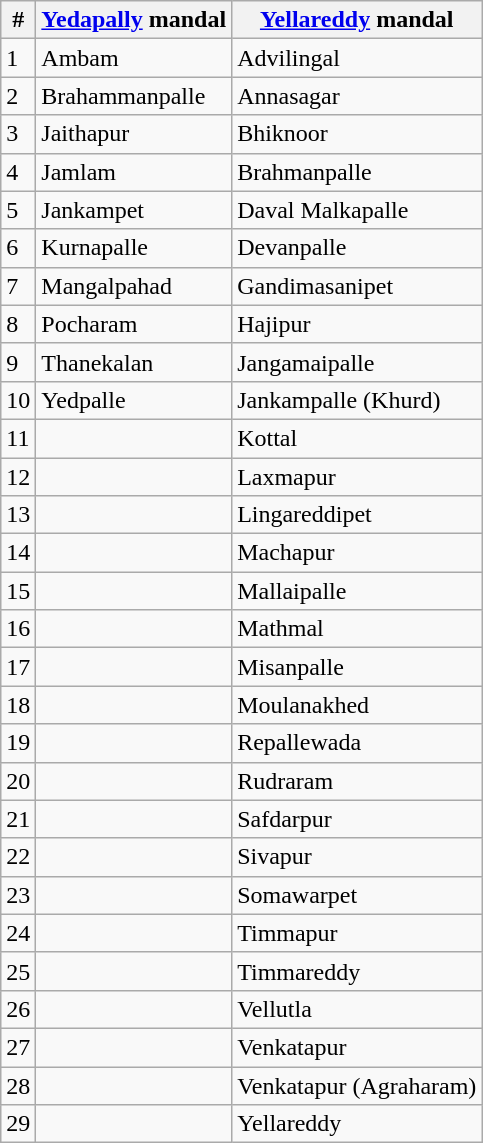<table class="wikitable">
<tr>
<th>#</th>
<th><a href='#'>Yedapally</a> mandal</th>
<th><a href='#'>Yellareddy</a> mandal</th>
</tr>
<tr>
<td>1</td>
<td>Ambam</td>
<td>Advilingal</td>
</tr>
<tr>
<td>2</td>
<td>Brahammanpalle</td>
<td>Annasagar</td>
</tr>
<tr>
<td>3</td>
<td>Jaithapur</td>
<td>Bhiknoor</td>
</tr>
<tr>
<td>4</td>
<td>Jamlam</td>
<td>Brahmanpalle</td>
</tr>
<tr>
<td>5</td>
<td>Jankampet</td>
<td>Daval Malkapalle</td>
</tr>
<tr>
<td>6</td>
<td>Kurnapalle</td>
<td>Devanpalle</td>
</tr>
<tr>
<td>7</td>
<td>Mangalpahad</td>
<td>Gandimasanipet</td>
</tr>
<tr>
<td>8</td>
<td>Pocharam</td>
<td>Hajipur</td>
</tr>
<tr>
<td>9</td>
<td>Thanekalan</td>
<td>Jangamaipalle</td>
</tr>
<tr>
<td>10</td>
<td>Yedpalle</td>
<td>Jankampalle (Khurd)</td>
</tr>
<tr>
<td>11</td>
<td></td>
<td>Kottal</td>
</tr>
<tr>
<td>12</td>
<td></td>
<td>Laxmapur</td>
</tr>
<tr>
<td>13</td>
<td></td>
<td>Lingareddipet</td>
</tr>
<tr>
<td>14</td>
<td></td>
<td>Machapur</td>
</tr>
<tr>
<td>15</td>
<td></td>
<td>Mallaipalle</td>
</tr>
<tr>
<td>16</td>
<td></td>
<td>Mathmal</td>
</tr>
<tr>
<td>17</td>
<td></td>
<td>Misanpalle</td>
</tr>
<tr>
<td>18</td>
<td></td>
<td>Moulanakhed</td>
</tr>
<tr>
<td>19</td>
<td></td>
<td>Repallewada</td>
</tr>
<tr>
<td>20</td>
<td></td>
<td>Rudraram</td>
</tr>
<tr>
<td>21</td>
<td></td>
<td>Safdarpur</td>
</tr>
<tr>
<td>22</td>
<td></td>
<td>Sivapur</td>
</tr>
<tr>
<td>23</td>
<td></td>
<td>Somawarpet</td>
</tr>
<tr>
<td>24</td>
<td></td>
<td>Timmapur</td>
</tr>
<tr>
<td>25</td>
<td></td>
<td>Timmareddy</td>
</tr>
<tr>
<td>26</td>
<td></td>
<td>Vellutla</td>
</tr>
<tr>
<td>27</td>
<td></td>
<td>Venkatapur</td>
</tr>
<tr>
<td>28</td>
<td></td>
<td>Venkatapur (Agraharam)</td>
</tr>
<tr>
<td>29</td>
<td></td>
<td>Yellareddy</td>
</tr>
</table>
